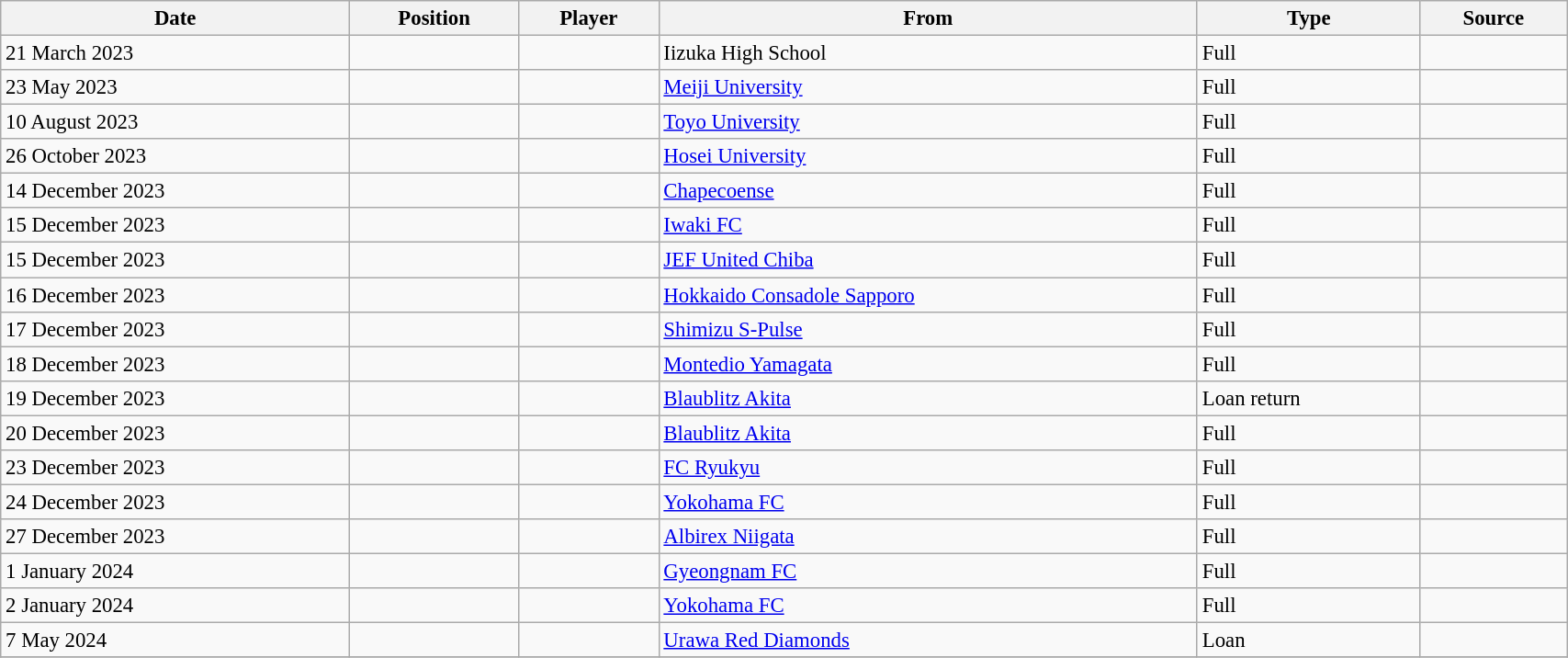<table class="wikitable sortable" style="width:90%; text-align:center; font-size:95%; text-align:left;">
<tr>
<th>Date</th>
<th>Position</th>
<th>Player</th>
<th>From</th>
<th>Type</th>
<th>Source</th>
</tr>
<tr>
<td>21 March 2023</td>
<td></td>
<td></td>
<td> Iizuka High School</td>
<td>Full</td>
<td></td>
</tr>
<tr>
<td>23 May 2023</td>
<td></td>
<td></td>
<td> <a href='#'>Meiji University</a></td>
<td>Full</td>
<td></td>
</tr>
<tr>
<td>10 August 2023</td>
<td></td>
<td></td>
<td> <a href='#'>Toyo University</a></td>
<td>Full</td>
<td></td>
</tr>
<tr>
<td>26 October 2023</td>
<td></td>
<td></td>
<td> <a href='#'>Hosei University</a></td>
<td>Full</td>
<td></td>
</tr>
<tr>
<td>14 December 2023</td>
<td></td>
<td></td>
<td> <a href='#'>Chapecoense</a></td>
<td>Full</td>
<td></td>
</tr>
<tr>
<td>15 December 2023</td>
<td></td>
<td></td>
<td> <a href='#'>Iwaki FC</a></td>
<td>Full</td>
<td></td>
</tr>
<tr>
<td>15 December 2023</td>
<td></td>
<td></td>
<td> <a href='#'>JEF United Chiba</a></td>
<td>Full</td>
<td></td>
</tr>
<tr>
<td>16 December 2023</td>
<td></td>
<td></td>
<td> <a href='#'>Hokkaido Consadole Sapporo</a></td>
<td>Full</td>
<td></td>
</tr>
<tr>
<td>17 December 2023</td>
<td></td>
<td></td>
<td> <a href='#'>Shimizu S-Pulse</a></td>
<td>Full</td>
<td></td>
</tr>
<tr>
<td>18 December 2023</td>
<td></td>
<td></td>
<td> <a href='#'>Montedio Yamagata</a></td>
<td>Full</td>
<td></td>
</tr>
<tr>
<td>19 December 2023</td>
<td></td>
<td></td>
<td> <a href='#'>Blaublitz Akita</a></td>
<td>Loan return</td>
<td></td>
</tr>
<tr>
<td>20 December 2023</td>
<td></td>
<td></td>
<td> <a href='#'>Blaublitz Akita</a></td>
<td>Full</td>
<td></td>
</tr>
<tr>
<td>23 December 2023</td>
<td></td>
<td></td>
<td> <a href='#'>FC Ryukyu</a></td>
<td>Full</td>
<td></td>
</tr>
<tr>
<td>24 December 2023</td>
<td></td>
<td></td>
<td> <a href='#'>Yokohama FC</a></td>
<td>Full</td>
<td></td>
</tr>
<tr>
<td>27 December 2023</td>
<td></td>
<td></td>
<td> <a href='#'>Albirex Niigata</a></td>
<td>Full</td>
<td></td>
</tr>
<tr>
<td>1 January 2024</td>
<td></td>
<td></td>
<td> <a href='#'>Gyeongnam FC</a></td>
<td>Full</td>
<td></td>
</tr>
<tr>
<td>2 January 2024</td>
<td></td>
<td></td>
<td> <a href='#'>Yokohama FC</a></td>
<td>Full</td>
<td></td>
</tr>
<tr>
<td>7 May 2024</td>
<td></td>
<td></td>
<td> <a href='#'>Urawa Red Diamonds</a></td>
<td>Loan</td>
<td></td>
</tr>
<tr>
</tr>
</table>
